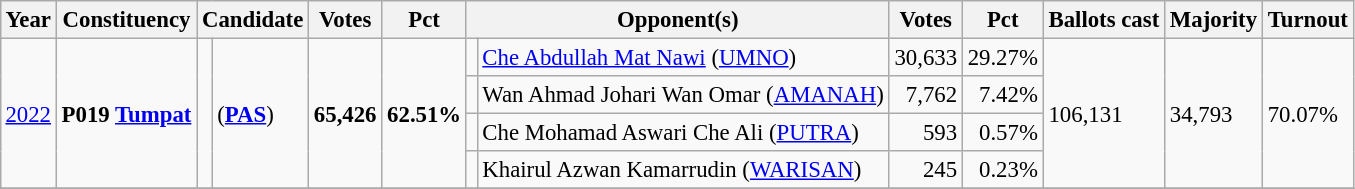<table class="wikitable" style="margin:0.5em ; font-size:95%">
<tr>
<th>Year</th>
<th>Constituency</th>
<th colspan=2>Candidate</th>
<th>Votes</th>
<th>Pct</th>
<th colspan=2>Opponent(s)</th>
<th>Votes</th>
<th>Pct</th>
<th>Ballots cast</th>
<th>Majority</th>
<th>Turnout</th>
</tr>
<tr>
<td rowspan=4><a href='#'>2022</a></td>
<td rowspan=4><strong>P019 <a href='#'>Tumpat</a></strong></td>
<td rowspan=4 ></td>
<td rowspan=4> (<a href='#'><strong>PAS</strong></a>)</td>
<td rowspan=4 align="right"><strong>65,426</strong></td>
<td rowspan=4><strong>62.51%</strong></td>
<td></td>
<td><a href='#'>Che Abdullah Mat Nawi</a> (<a href='#'>UMNO</a>)</td>
<td align="right">30,633</td>
<td>29.27%</td>
<td rowspan=4>106,131</td>
<td rowspan=4>34,793</td>
<td rowspan=4>70.07%</td>
</tr>
<tr>
<td></td>
<td>Wan Ahmad Johari Wan Omar (<a href='#'>AMANAH</a>)</td>
<td align="right">7,762</td>
<td align="right">7.42%</td>
</tr>
<tr>
<td></td>
<td>Che Mohamad Aswari Che Ali (<a href='#'>PUTRA</a>)</td>
<td align="right">593</td>
<td align="right">0.57%</td>
</tr>
<tr>
<td></td>
<td>Khairul Azwan Kamarrudin (<a href='#'>WARISAN</a>)</td>
<td align="right">245</td>
<td align="right">0.23%</td>
</tr>
<tr>
</tr>
</table>
